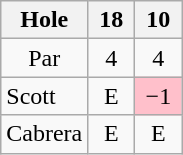<table class="wikitable" style="text-align:center">
<tr>
<th>Hole</th>
<th> 18 </th>
<th> 10 </th>
</tr>
<tr>
<td>Par</td>
<td>4</td>
<td>4</td>
</tr>
<tr>
<td align=left> Scott</td>
<td>E</td>
<td style="background: Pink;">−1</td>
</tr>
<tr>
<td align=left> Cabrera</td>
<td>E</td>
<td>E</td>
</tr>
</table>
